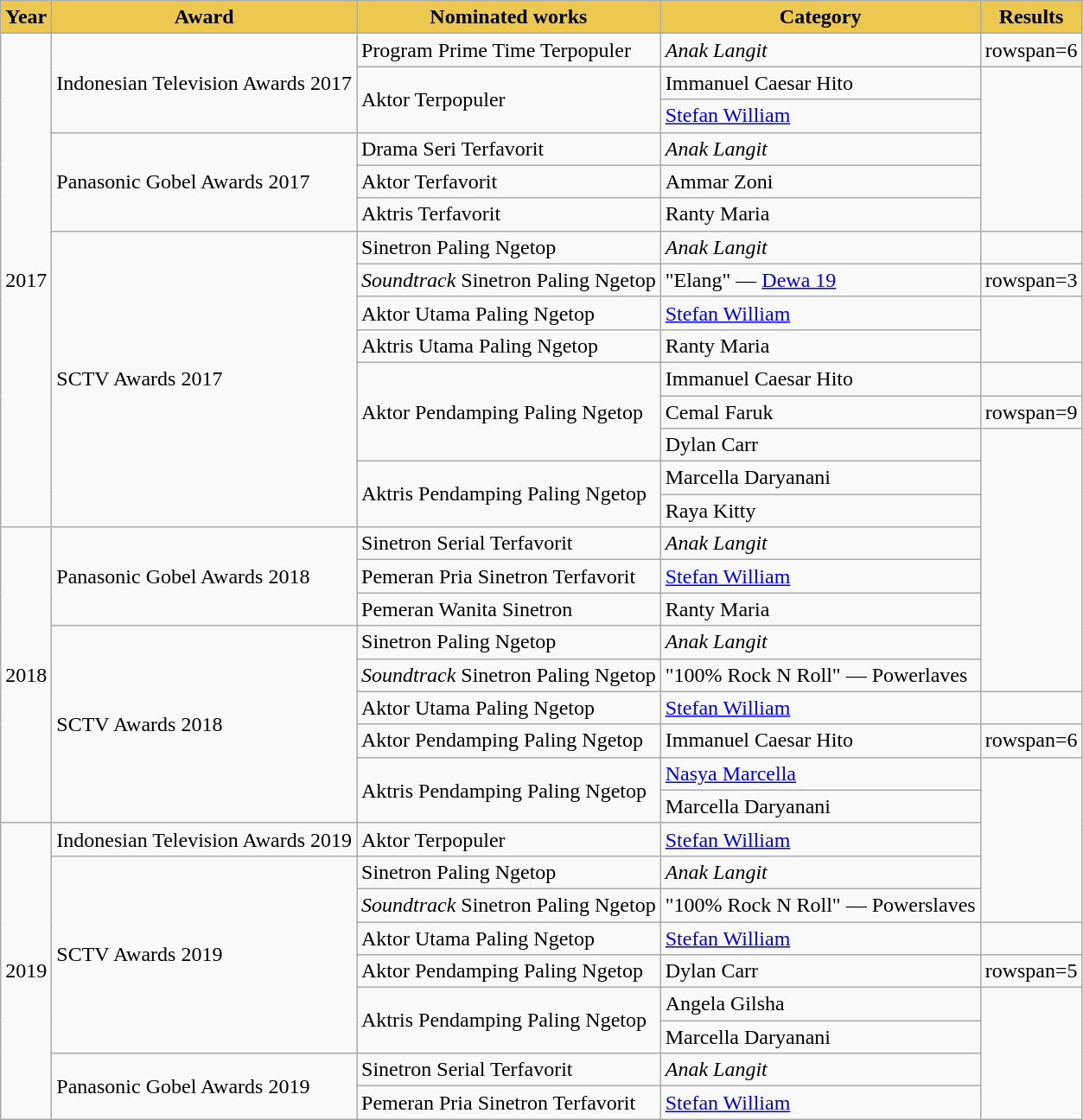<table class="wikitable unsortable">
<tr>
<th style="background-color:#ECC850; color:"black">Year</th>
<th style="background-color:#ECC850; color:"black">Award</th>
<th style="background-color:#ECC850; color:"black">Nominated works</th>
<th style="background-color:#ECC850; color:"black">Category</th>
<th style="background-color:#ECC850; color:"black">Results</th>
</tr>
<tr>
<td rowspan=15>2017</td>
<td rowspan=3>Indonesian Television Awards 2017</td>
<td>Program Prime Time Terpopuler</td>
<td><em>Anak Langit</em></td>
<td>rowspan=6 </td>
</tr>
<tr>
<td rowspan=2>Aktor Terpopuler</td>
<td>Immanuel Caesar Hito</td>
</tr>
<tr>
<td><a href='#'>Stefan William</a></td>
</tr>
<tr>
<td rowspan=3>Panasonic Gobel Awards 2017</td>
<td>Drama Seri Terfavorit</td>
<td><em>Anak Langit</em></td>
</tr>
<tr>
<td>Aktor Terfavorit</td>
<td>Ammar Zoni</td>
</tr>
<tr>
<td>Aktris Terfavorit</td>
<td>Ranty Maria</td>
</tr>
<tr>
<td rowspan=9>SCTV Awards 2017</td>
<td>Sinetron Paling Ngetop</td>
<td><em>Anak Langit</em></td>
<td></td>
</tr>
<tr>
<td><em>Soundtrack</em> Sinetron Paling Ngetop</td>
<td>"Elang" — <a href='#'>Dewa 19</a></td>
<td>rowspan=3 </td>
</tr>
<tr>
<td>Aktor Utama Paling Ngetop</td>
<td><a href='#'>Stefan William</a></td>
</tr>
<tr>
<td>Aktris Utama Paling Ngetop</td>
<td>Ranty Maria</td>
</tr>
<tr>
<td rowspan=3>Aktor Pendamping Paling Ngetop</td>
<td>Immanuel Caesar Hito</td>
<td></td>
</tr>
<tr>
<td>Cemal Faruk</td>
<td>rowspan=9 </td>
</tr>
<tr>
<td>Dylan Carr</td>
</tr>
<tr>
<td rowspan=2>Aktris Pendamping Paling Ngetop</td>
<td>Marcella Daryanani</td>
</tr>
<tr>
<td>Raya Kitty</td>
</tr>
<tr>
<td rowspan=9>2018</td>
<td rowspan=3>Panasonic Gobel Awards 2018</td>
<td>Sinetron Serial Terfavorit</td>
<td><em>Anak Langit</em></td>
</tr>
<tr>
<td>Pemeran Pria Sinetron Terfavorit</td>
<td><a href='#'>Stefan William</a></td>
</tr>
<tr>
<td>Pemeran Wanita Sinetron</td>
<td>Ranty Maria</td>
</tr>
<tr>
<td rowspan=6>SCTV Awards 2018</td>
<td>Sinetron Paling Ngetop</td>
<td><em>Anak Langit</em></td>
</tr>
<tr>
<td><em>Soundtrack</em> Sinetron Paling Ngetop</td>
<td>"100% Rock N Roll" — Powerlaves</td>
</tr>
<tr>
<td>Aktor Utama Paling Ngetop</td>
<td><a href='#'>Stefan William</a></td>
<td></td>
</tr>
<tr>
<td>Aktor Pendamping Paling Ngetop</td>
<td>Immanuel Caesar Hito</td>
<td>rowspan=6 </td>
</tr>
<tr>
<td rowspan=2>Aktris Pendamping Paling Ngetop</td>
<td><a href='#'>Nasya Marcella</a></td>
</tr>
<tr>
<td>Marcella Daryanani</td>
</tr>
<tr>
<td rowspan=9>2019</td>
<td>Indonesian Television Awards 2019</td>
<td>Aktor Terpopuler</td>
<td><a href='#'>Stefan William</a></td>
</tr>
<tr>
<td rowspan=6>SCTV Awards 2019</td>
<td>Sinetron Paling Ngetop</td>
<td><em>Anak Langit</em></td>
</tr>
<tr>
<td><em>Soundtrack</em> Sinetron Paling Ngetop</td>
<td>"100% Rock N Roll" — Powerslaves</td>
</tr>
<tr>
<td>Aktor Utama Paling Ngetop</td>
<td><a href='#'>Stefan William</a></td>
<td></td>
</tr>
<tr>
<td>Aktor Pendamping Paling Ngetop</td>
<td>Dylan Carr</td>
<td>rowspan=5 </td>
</tr>
<tr>
<td rowspan=2>Aktris Pendamping Paling Ngetop</td>
<td>Angela Gilsha</td>
</tr>
<tr>
<td>Marcella Daryanani</td>
</tr>
<tr>
<td rowspan=2>Panasonic Gobel Awards 2019</td>
<td>Sinetron Serial Terfavorit</td>
<td><em>Anak Langit</em></td>
</tr>
<tr>
<td>Pemeran Pria Sinetron Terfavorit</td>
<td><a href='#'>Stefan William</a></td>
</tr>
</table>
